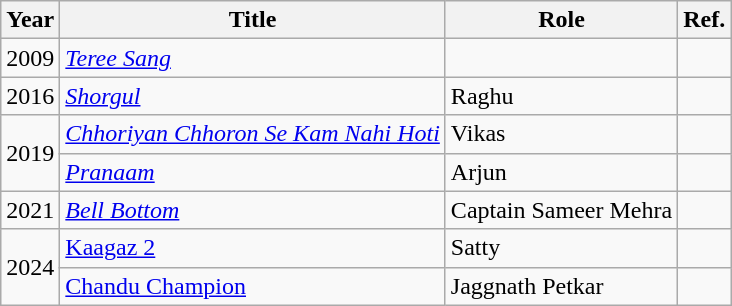<table class="wikitable">
<tr>
<th>Year</th>
<th>Title</th>
<th>Role</th>
<th>Ref.</th>
</tr>
<tr>
<td>2009</td>
<td><em><a href='#'>Teree Sang</a></em></td>
<td></td>
<td></td>
</tr>
<tr>
<td>2016</td>
<td><em><a href='#'>Shorgul</a></em></td>
<td>Raghu</td>
<td></td>
</tr>
<tr>
<td rowspan="2">2019</td>
<td><em><a href='#'>Chhoriyan Chhoron Se Kam Nahi Hoti</a></em></td>
<td>Vikas</td>
<td></td>
</tr>
<tr>
<td><em><a href='#'>Pranaam</a></em></td>
<td>Arjun</td>
<td></td>
</tr>
<tr>
<td>2021</td>
<td><em><a href='#'>Bell Bottom</a></em></td>
<td>Captain Sameer Mehra</td>
<td></td>
</tr>
<tr>
<td rowspan="2">2024</td>
<td><a href='#'>Kaagaz 2</a></td>
<td>Satty</td>
<td></td>
</tr>
<tr>
<td><a href='#'>Chandu Champion</a></td>
<td>Jaggnath Petkar</td>
<td></td>
</tr>
</table>
